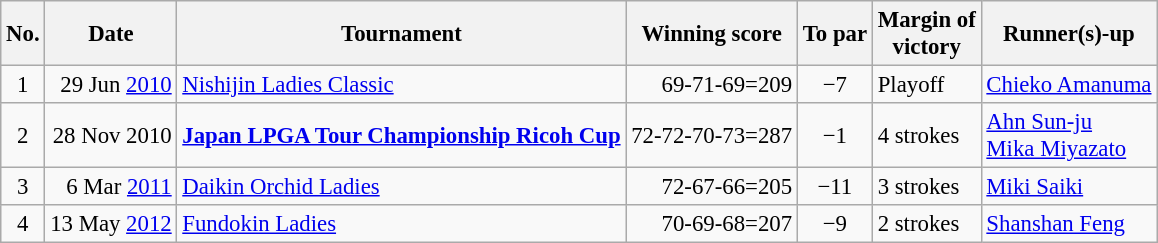<table class="wikitable" style="font-size:95%;">
<tr>
<th>No.</th>
<th>Date</th>
<th>Tournament</th>
<th>Winning score</th>
<th>To par</th>
<th>Margin of<br>victory</th>
<th>Runner(s)-up</th>
</tr>
<tr>
<td align=center>1</td>
<td align=right>29 Jun <a href='#'>2010</a></td>
<td><a href='#'>Nishijin Ladies Classic</a></td>
<td align=right>69-71-69=209</td>
<td align=center>−7</td>
<td>Playoff</td>
<td> <a href='#'>Chieko Amanuma</a></td>
</tr>
<tr>
<td align=center>2</td>
<td align=right>28 Nov 2010</td>
<td><strong><a href='#'>Japan LPGA Tour Championship Ricoh Cup</a></strong></td>
<td align=right>72-72-70-73=287</td>
<td align=center>−1</td>
<td>4 strokes</td>
<td> <a href='#'>Ahn Sun-ju</a><br> <a href='#'>Mika Miyazato</a></td>
</tr>
<tr>
<td align=center>3</td>
<td align=right>6 Mar <a href='#'>2011</a></td>
<td><a href='#'>Daikin Orchid Ladies</a></td>
<td align=right>72-67-66=205</td>
<td align=center>−11</td>
<td>3 strokes</td>
<td> <a href='#'>Miki Saiki</a></td>
</tr>
<tr>
<td align=center>4</td>
<td align=right>13 May <a href='#'>2012</a></td>
<td><a href='#'>Fundokin Ladies</a></td>
<td align=right>70-69-68=207</td>
<td align=center>−9</td>
<td>2 strokes</td>
<td> <a href='#'>Shanshan Feng</a></td>
</tr>
</table>
